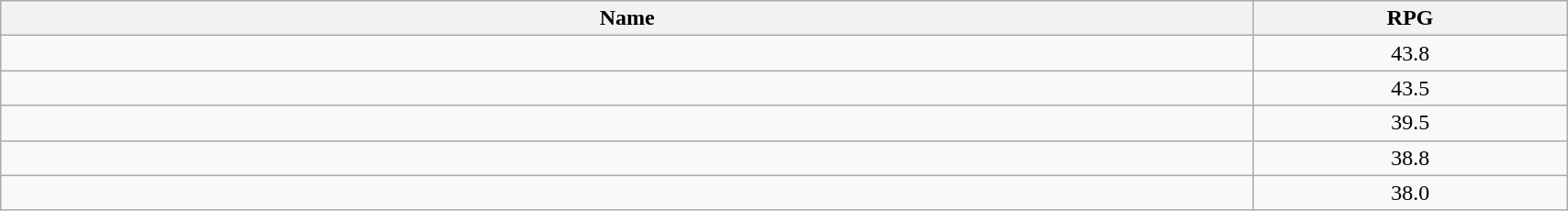<table class=wikitable width="90%">
<tr>
<th width="80%">Name</th>
<th width="20%">RPG</th>
</tr>
<tr>
<td></td>
<td align=center>43.8</td>
</tr>
<tr>
<td></td>
<td align=center>43.5</td>
</tr>
<tr>
<td></td>
<td align=center>39.5</td>
</tr>
<tr>
<td></td>
<td align=center>38.8</td>
</tr>
<tr>
<td></td>
<td align=center>38.0</td>
</tr>
</table>
